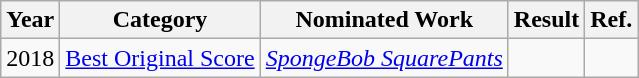<table class="wikitable">
<tr>
<th>Year</th>
<th>Category</th>
<th>Nominated Work</th>
<th>Result</th>
<th>Ref.</th>
</tr>
<tr>
<td rowspan=1>2018</td>
<td><a href='#'>Best Original Score</a></td>
<td><a href='#'><em>SpongeBob SquarePants</em></a></td>
<td></td>
<td></td>
</tr>
</table>
